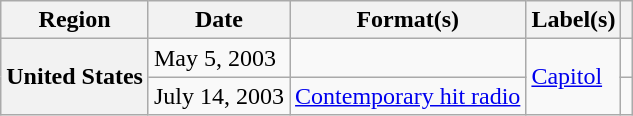<table class="wikitable plainrowheaders">
<tr>
<th scope="col">Region</th>
<th scope="col">Date</th>
<th scope="col">Format(s)</th>
<th scope="col">Label(s)</th>
<th scope="col"></th>
</tr>
<tr>
<th scope="row" rowspan="2">United States</th>
<td>May 5, 2003</td>
<td></td>
<td rowspan="2"><a href='#'>Capitol</a></td>
<td></td>
</tr>
<tr>
<td>July 14, 2003</td>
<td><a href='#'>Contemporary hit radio</a></td>
<td></td>
</tr>
</table>
